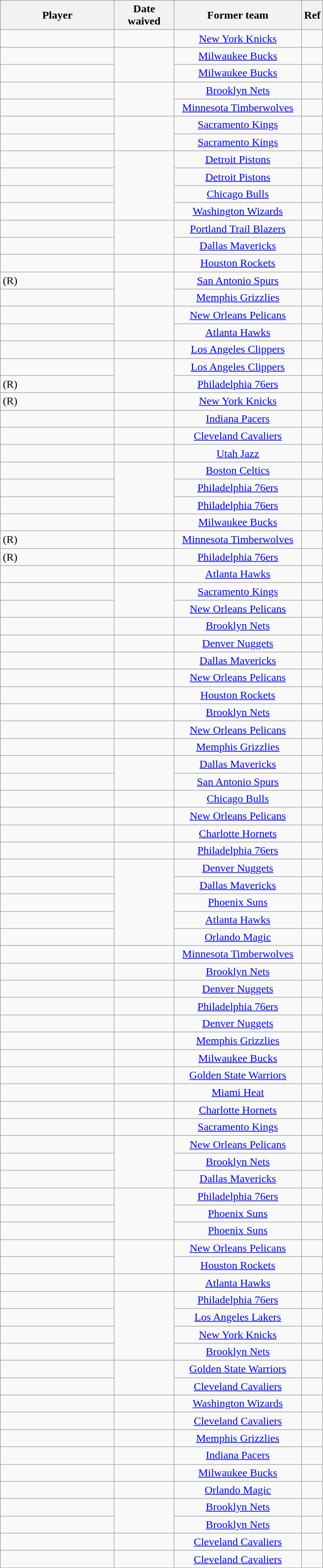<table class="wikitable sortable" style="text-align:center">
<tr>
<th style="width:160px">Player</th>
<th style="width:80px">Date waived</th>
<th style="width:180px">Former team</th>
<th class="unsortable">Ref</th>
</tr>
<tr>
<td align=left></td>
<td style="text-align:center"></td>
<td align=center><a href='#'>New York Knicks</a></td>
<td align=center></td>
</tr>
<tr>
<td align=left></td>
<td rowspan=2 style="text-align:center"></td>
<td align=center><a href='#'>Milwaukee Bucks</a></td>
<td align=center></td>
</tr>
<tr>
<td align=left></td>
<td align=center><a href='#'>Milwaukee Bucks</a></td>
<td align=center></td>
</tr>
<tr>
<td align=left></td>
<td rowspan=2 style="text-align:center"></td>
<td align=center><a href='#'>Brooklyn Nets</a></td>
<td align=center></td>
</tr>
<tr>
<td align=left></td>
<td align=center><a href='#'>Minnesota Timberwolves</a></td>
<td align=center></td>
</tr>
<tr>
<td align=left></td>
<td rowspan=2 style="text-align:center"></td>
<td align=center><a href='#'>Sacramento Kings</a></td>
<td align=center></td>
</tr>
<tr>
<td align=left></td>
<td align=center><a href='#'>Sacramento Kings</a></td>
<td align=center></td>
</tr>
<tr>
<td align=left></td>
<td rowspan=4 style="text-align:center"></td>
<td align=center><a href='#'>Detroit Pistons</a></td>
<td align=center></td>
</tr>
<tr>
<td align=left></td>
<td align=center><a href='#'>Detroit Pistons</a></td>
<td align=center></td>
</tr>
<tr>
<td align=left></td>
<td align=center><a href='#'>Chicago Bulls</a></td>
<td align=center></td>
</tr>
<tr>
<td align=left></td>
<td align=center><a href='#'>Washington Wizards</a></td>
<td align=center></td>
</tr>
<tr>
<td align=left></td>
<td rowspan=2 style="text-align:center"></td>
<td align=center><a href='#'>Portland Trail Blazers</a></td>
<td align=center></td>
</tr>
<tr>
<td align=left></td>
<td align=center><a href='#'>Dallas Mavericks</a></td>
<td align=center></td>
</tr>
<tr>
<td align=left></td>
<td style="text-align:center"></td>
<td align=center><a href='#'>Houston Rockets</a></td>
<td align=center></td>
</tr>
<tr>
<td align=left> (R)</td>
<td rowspan=2 style="text-align:center"></td>
<td align=center><a href='#'>San Antonio Spurs</a></td>
<td align=center></td>
</tr>
<tr>
<td align=left></td>
<td align=center><a href='#'>Memphis Grizzlies</a></td>
<td align=center></td>
</tr>
<tr>
<td align=left></td>
<td rowspan=2 style="text-align:center"></td>
<td align=center><a href='#'>New Orleans Pelicans</a></td>
<td align=center></td>
</tr>
<tr>
<td align=left></td>
<td align=center><a href='#'>Atlanta Hawks</a></td>
<td align=center></td>
</tr>
<tr>
<td align=left></td>
<td style="text-align:center"></td>
<td align=center><a href='#'>Los Angeles Clippers</a></td>
<td align=center></td>
</tr>
<tr>
<td align=left></td>
<td rowspan=2 style="text-align:center"></td>
<td align=center><a href='#'>Los Angeles Clippers</a></td>
<td align=center></td>
</tr>
<tr>
<td align=left> (R)</td>
<td align=center><a href='#'>Philadelphia 76ers</a></td>
<td align=center></td>
</tr>
<tr>
<td align=left> (R)</td>
<td style="text-align:center"></td>
<td align=center><a href='#'>New York Knicks</a></td>
<td align=center></td>
</tr>
<tr>
<td align=left></td>
<td style="text-align:center"></td>
<td align=center><a href='#'>Indiana Pacers</a></td>
<td align=center></td>
</tr>
<tr>
<td align=left></td>
<td style="text-align:center"></td>
<td align=center><a href='#'>Cleveland Cavaliers</a></td>
<td align=center></td>
</tr>
<tr>
<td align=left></td>
<td style="text-align:center"></td>
<td align=center><a href='#'>Utah Jazz</a></td>
<td align=center></td>
</tr>
<tr>
<td align=left></td>
<td rowspan=3 style="text-align:center"></td>
<td align=center><a href='#'>Boston Celtics</a></td>
<td align=center></td>
</tr>
<tr>
<td align=left></td>
<td align=center><a href='#'>Philadelphia 76ers</a></td>
<td align=center></td>
</tr>
<tr>
<td align=left></td>
<td align=center><a href='#'>Philadelphia 76ers</a></td>
<td align=center></td>
</tr>
<tr>
<td align=left></td>
<td style="text-align:center"></td>
<td align=center><a href='#'>Milwaukee Bucks</a></td>
<td align=center></td>
</tr>
<tr>
<td align=left> (R)</td>
<td style="text-align:center"></td>
<td align=center><a href='#'>Minnesota Timberwolves</a></td>
<td align=center></td>
</tr>
<tr>
<td align=left> (R)</td>
<td style="text-align:center"></td>
<td align=center><a href='#'>Philadelphia 76ers</a></td>
<td align=center></td>
</tr>
<tr>
<td align=left></td>
<td style="text-align:center"></td>
<td align=center><a href='#'>Atlanta Hawks</a></td>
<td align=center></td>
</tr>
<tr>
<td align="left"></td>
<td rowspan=2 style="text-align:center"></td>
<td align=center><a href='#'>Sacramento Kings</a></td>
<td align=center></td>
</tr>
<tr>
<td align=left></td>
<td align=center><a href='#'>New Orleans Pelicans</a></td>
<td align=center></td>
</tr>
<tr>
<td align=left></td>
<td style="text-align:center"></td>
<td align=center><a href='#'>Brooklyn Nets</a></td>
<td align=center></td>
</tr>
<tr>
<td align=left></td>
<td style="text-align:center"></td>
<td align=center><a href='#'>Denver Nuggets</a></td>
<td align=center></td>
</tr>
<tr>
<td align=left></td>
<td style="text-align:center"></td>
<td align=center><a href='#'>Dallas Mavericks</a></td>
<td align=center></td>
</tr>
<tr>
<td align=left></td>
<td style="text-align:center"></td>
<td align=center><a href='#'>New Orleans Pelicans</a></td>
<td align=center></td>
</tr>
<tr>
<td align=left></td>
<td style="text-align:center"></td>
<td align=center><a href='#'>Houston Rockets</a></td>
<td align=center></td>
</tr>
<tr>
<td align=left></td>
<td style="text-align:center"></td>
<td align=center><a href='#'>Brooklyn Nets</a></td>
<td align=center></td>
</tr>
<tr>
<td align=left></td>
<td style="text-align:center"></td>
<td align=center><a href='#'>New Orleans Pelicans</a></td>
<td align=center></td>
</tr>
<tr>
<td align=left></td>
<td style="text-align:center"></td>
<td align=center><a href='#'>Memphis Grizzlies</a></td>
<td align=center></td>
</tr>
<tr>
<td align="left"></td>
<td rowspan=2 style="text-align:center"></td>
<td align=center><a href='#'>Dallas Mavericks</a></td>
<td align=center></td>
</tr>
<tr>
<td align=left></td>
<td align=center><a href='#'>San Antonio Spurs</a></td>
<td align=center></td>
</tr>
<tr>
<td align=left></td>
<td style="text-align:center"></td>
<td align=center><a href='#'>Chicago Bulls</a></td>
<td align=center></td>
</tr>
<tr>
<td align=left></td>
<td style="text-align:center"></td>
<td align=center><a href='#'>New Orleans Pelicans</a></td>
<td align=center></td>
</tr>
<tr>
<td align=left></td>
<td style="text-align:center"></td>
<td align=center><a href='#'>Charlotte Hornets</a></td>
<td align=center></td>
</tr>
<tr>
<td align=left></td>
<td style="text-align:center"></td>
<td align=center><a href='#'>Philadelphia 76ers</a></td>
<td align=center></td>
</tr>
<tr>
<td align="left"></td>
<td rowspan=5 style="text-align:center"></td>
<td align=center><a href='#'>Denver Nuggets</a></td>
<td align=center></td>
</tr>
<tr>
<td align=left></td>
<td align=center><a href='#'>Dallas Mavericks</a></td>
<td align=center></td>
</tr>
<tr>
<td align=left></td>
<td align=center><a href='#'>Phoenix Suns</a></td>
<td align=center></td>
</tr>
<tr>
<td align=left></td>
<td align=center><a href='#'>Atlanta Hawks</a></td>
<td align=center></td>
</tr>
<tr>
<td align=left></td>
<td align=center><a href='#'>Orlando Magic</a></td>
<td align=center></td>
</tr>
<tr>
<td align=left></td>
<td align=center></td>
<td align=center><a href='#'>Minnesota Timberwolves</a></td>
<td align=center></td>
</tr>
<tr>
<td align=left></td>
<td align=center></td>
<td align=center><a href='#'>Brooklyn Nets</a></td>
<td align=center></td>
</tr>
<tr>
<td align=left></td>
<td align=center></td>
<td align=center><a href='#'>Denver Nuggets</a></td>
<td align=center></td>
</tr>
<tr>
<td align=left></td>
<td align=center></td>
<td align=center><a href='#'>Philadelphia 76ers</a></td>
<td align=center></td>
</tr>
<tr>
<td align=left></td>
<td align=center></td>
<td align=center><a href='#'>Denver Nuggets</a></td>
<td align=center></td>
</tr>
<tr>
<td align=left></td>
<td align=center></td>
<td align=center><a href='#'>Memphis Grizzlies</a></td>
<td align=center></td>
</tr>
<tr>
<td align=left></td>
<td align=center></td>
<td align=center><a href='#'>Milwaukee Bucks</a></td>
<td align=center></td>
</tr>
<tr>
<td align=left></td>
<td align=center></td>
<td align=center><a href='#'>Golden State Warriors</a></td>
<td align=center></td>
</tr>
<tr>
<td align=left></td>
<td align=center></td>
<td align=center><a href='#'>Miami Heat</a></td>
<td align=center></td>
</tr>
<tr>
<td align=left></td>
<td align=center></td>
<td align=center><a href='#'>Charlotte Hornets</a></td>
<td align=center></td>
</tr>
<tr>
<td align=left></td>
<td align=center></td>
<td align=center><a href='#'>Sacramento Kings</a></td>
<td align=center></td>
</tr>
<tr>
<td align="left"></td>
<td rowspan=3 style="text-align:center"></td>
<td align=center><a href='#'>New Orleans Pelicans</a></td>
<td align=center></td>
</tr>
<tr>
<td align=left></td>
<td align=center><a href='#'>Brooklyn Nets</a></td>
<td align=center></td>
</tr>
<tr>
<td align=left></td>
<td align=center><a href='#'>Dallas Mavericks</a></td>
<td align=center></td>
</tr>
<tr>
<td align="left"></td>
<td rowspan=3 style="text-align:center"></td>
<td align=center><a href='#'>Philadelphia 76ers</a></td>
<td align=center></td>
</tr>
<tr>
<td align=left></td>
<td align=center><a href='#'>Phoenix Suns</a></td>
<td align=center></td>
</tr>
<tr>
<td align="left"></td>
<td align=center><a href='#'>Phoenix Suns</a></td>
<td align=center></td>
</tr>
<tr>
<td align=left></td>
<td rowspan=2 align=center></td>
<td align=center><a href='#'>New Orleans Pelicans</a></td>
<td align=center></td>
</tr>
<tr>
<td align=left></td>
<td align=center><a href='#'>Houston Rockets</a></td>
<td align=center></td>
</tr>
<tr>
<td align=left></td>
<td align=center></td>
<td align=center><a href='#'>Atlanta Hawks</a></td>
<td align=center></td>
</tr>
<tr>
<td align=left></td>
<td rowspan=4 style="text-align:center"></td>
<td align=center><a href='#'>Philadelphia 76ers</a></td>
<td align=center></td>
</tr>
<tr>
<td align=left></td>
<td align=center><a href='#'>Los Angeles Lakers</a></td>
<td align=center></td>
</tr>
<tr>
<td align=left></td>
<td align=center><a href='#'>New York Knicks</a></td>
<td align=center></td>
</tr>
<tr>
<td align=left></td>
<td align=center><a href='#'>Brooklyn Nets</a></td>
<td align=center></td>
</tr>
<tr>
<td align=left></td>
<td rowspan=2 style="text-align:center"></td>
<td align=center><a href='#'>Golden State Warriors</a></td>
<td align=center></td>
</tr>
<tr>
<td align=left></td>
<td align=center><a href='#'>Cleveland Cavaliers</a></td>
<td align=center></td>
</tr>
<tr>
<td align=left></td>
<td rowspan=1 style="text-align:center"></td>
<td align=center><a href='#'>Washington Wizards</a></td>
<td align=center></td>
</tr>
<tr>
<td align=left></td>
<td rowspan=1 style="text-align:center"></td>
<td align=center><a href='#'>Cleveland Cavaliers</a></td>
<td align=center></td>
</tr>
<tr>
<td align=left></td>
<td rowspan=1 style="text-align:center"></td>
<td align=center><a href='#'>Memphis Grizzlies</a></td>
<td align=center></td>
</tr>
<tr>
<td align=left></td>
<td rowspan=1 style="text-align:center"></td>
<td align=center><a href='#'>Indiana Pacers</a></td>
<td align=center></td>
</tr>
<tr>
<td align=left></td>
<td rowspan=1 style="text-align:center"></td>
<td align=center><a href='#'>Milwaukee Bucks</a></td>
<td align=center></td>
</tr>
<tr>
<td align=left></td>
<td rowspan=1 style="text-align:center"></td>
<td align=center><a href='#'>Orlando Magic</a></td>
<td align=center></td>
</tr>
<tr>
<td align=left></td>
<td rowspan=2 style="text-align:center"></td>
<td align=center><a href='#'>Brooklyn Nets</a></td>
<td align=center></td>
</tr>
<tr>
<td align=left></td>
<td align=center><a href='#'>Brooklyn Nets</a></td>
<td align=center></td>
</tr>
<tr>
<td align=left></td>
<td rowspan=1 style="text-align:center"></td>
<td align=center><a href='#'>Cleveland Cavaliers</a></td>
<td align=center></td>
</tr>
<tr>
<td align=left></td>
<td rowspan=1 style="text-align:center"></td>
<td align=center><a href='#'>Cleveland Cavaliers</a></td>
<td align=center></td>
</tr>
</table>
